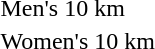<table>
<tr>
<td>Men's 10 km<br></td>
<td></td>
<td></td>
<td></td>
</tr>
<tr>
<td>Women's 10 km<br></td>
<td></td>
<td></td>
<td></td>
</tr>
</table>
